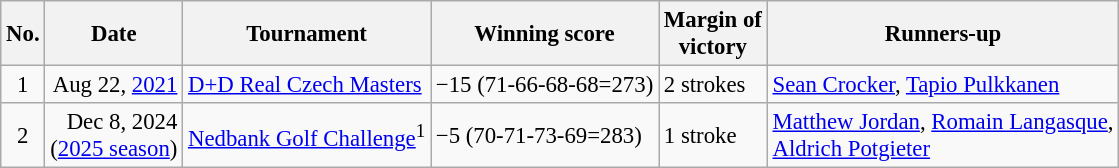<table class="wikitable" style="font-size:95%;">
<tr>
<th>No.</th>
<th>Date</th>
<th>Tournament</th>
<th>Winning score</th>
<th>Margin of<br>victory</th>
<th>Runners-up</th>
</tr>
<tr>
<td align=center>1</td>
<td align=right>Aug 22, <a href='#'>2021</a></td>
<td><a href='#'>D+D Real Czech Masters</a></td>
<td>−15 (71-66-68-68=273)</td>
<td>2 strokes</td>
<td> <a href='#'>Sean Crocker</a>,  <a href='#'>Tapio Pulkkanen</a></td>
</tr>
<tr>
<td align=center>2</td>
<td align=right>Dec 8, 2024<br>(<a href='#'>2025 season</a>)</td>
<td><a href='#'>Nedbank Golf Challenge</a><sup>1</sup></td>
<td>−5 (70-71-73-69=283)</td>
<td>1 stroke</td>
<td> <a href='#'>Matthew Jordan</a>,  <a href='#'>Romain Langasque</a>,<br> <a href='#'>Aldrich Potgieter</a></td>
</tr>
</table>
